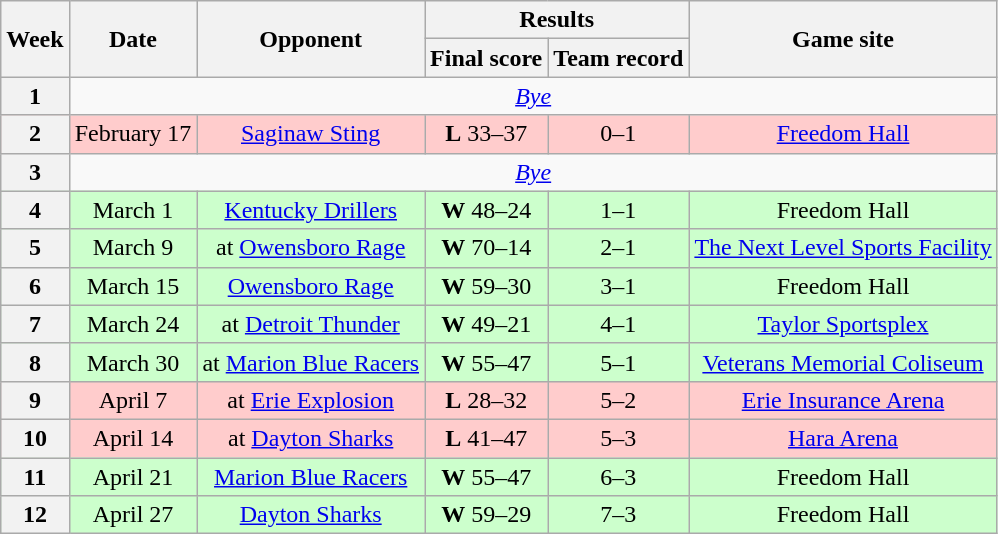<table class="wikitable" style="text-align:center">
<tr>
<th rowspan="2">Week</th>
<th rowspan="2">Date</th>
<th rowspan="2">Opponent</th>
<th colspan="2">Results</th>
<th rowspan="2">Game site</th>
</tr>
<tr>
<th>Final score</th>
<th>Team record</th>
</tr>
<tr>
<th>1</th>
<td colspan="8"><em><a href='#'>Bye</a></em></td>
</tr>
<tr style="background:#fcc">
<th>2</th>
<td>February 17</td>
<td><a href='#'>Saginaw Sting</a></td>
<td><strong>L</strong> 33–37</td>
<td>0–1</td>
<td><a href='#'>Freedom Hall</a></td>
</tr>
<tr>
<th>3</th>
<td colspan="8"><em><a href='#'>Bye</a></em></td>
</tr>
<tr style="background:#cfc">
<th>4</th>
<td>March 1</td>
<td><a href='#'>Kentucky Drillers</a></td>
<td><strong>W</strong> 48–24</td>
<td>1–1</td>
<td>Freedom Hall</td>
</tr>
<tr style="background:#cfc">
<th>5</th>
<td>March 9</td>
<td>at <a href='#'>Owensboro Rage</a></td>
<td><strong>W</strong> 70–14</td>
<td>2–1</td>
<td><a href='#'>The Next Level Sports Facility</a></td>
</tr>
<tr style="background:#cfc">
<th>6</th>
<td>March 15</td>
<td><a href='#'>Owensboro Rage</a></td>
<td><strong>W</strong> 59–30</td>
<td>3–1</td>
<td>Freedom Hall</td>
</tr>
<tr style="background:#cfc">
<th>7</th>
<td>March 24</td>
<td>at <a href='#'>Detroit Thunder</a></td>
<td><strong>W</strong> 49–21</td>
<td>4–1</td>
<td><a href='#'>Taylor Sportsplex</a></td>
</tr>
<tr style="background:#cfc">
<th>8</th>
<td>March 30</td>
<td>at <a href='#'>Marion Blue Racers</a></td>
<td><strong>W</strong> 55–47</td>
<td>5–1</td>
<td><a href='#'>Veterans Memorial Coliseum</a></td>
</tr>
<tr style="background:#fcc">
<th>9</th>
<td>April 7</td>
<td>at <a href='#'>Erie Explosion</a></td>
<td><strong>L</strong> 28–32</td>
<td>5–2</td>
<td><a href='#'>Erie Insurance Arena</a></td>
</tr>
<tr style="background:#fcc">
<th>10</th>
<td>April 14</td>
<td>at <a href='#'>Dayton Sharks</a></td>
<td><strong>L</strong> 41–47</td>
<td>5–3</td>
<td><a href='#'>Hara Arena</a></td>
</tr>
<tr style="background:#cfc">
<th>11</th>
<td>April 21</td>
<td><a href='#'>Marion Blue Racers</a></td>
<td><strong>W</strong> 55–47</td>
<td>6–3</td>
<td>Freedom Hall</td>
</tr>
<tr style="background:#cfc">
<th>12</th>
<td>April 27</td>
<td><a href='#'>Dayton Sharks</a></td>
<td><strong>W</strong> 59–29</td>
<td>7–3</td>
<td>Freedom Hall</td>
</tr>
</table>
